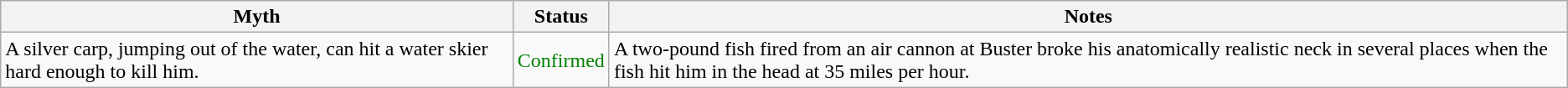<table class="wikitable plainrowheaders">
<tr>
<th scope"col">Myth</th>
<th scope"col">Status</th>
<th scope"col">Notes</th>
</tr>
<tr>
<td scope"row">A silver carp, jumping out of the water, can hit a water skier hard enough to kill him.</td>
<td style="color:green">Confirmed</td>
<td>A two-pound fish fired from an air cannon at Buster broke his anatomically realistic neck in several places when the fish hit him in the head at 35 miles per hour.</td>
</tr>
</table>
